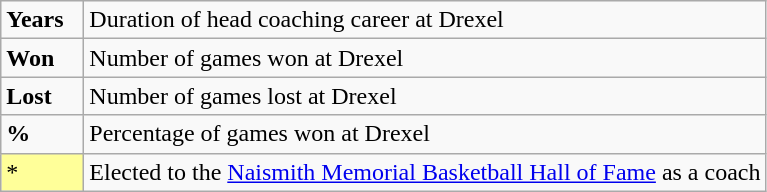<table class="wikitable">
<tr>
<td><strong>Years</strong></td>
<td>Duration of head coaching career at Drexel</td>
</tr>
<tr>
<td><strong>Won</strong></td>
<td>Number of games won at Drexel</td>
</tr>
<tr>
<td><strong>Lost</strong></td>
<td>Number of games lost at Drexel</td>
</tr>
<tr>
<td><strong>%</strong></td>
<td>Percentage of games won at Drexel</td>
</tr>
<tr>
<td style="background-color:#FFFF99; border:1px solid #aaaaaa; width:3em">*</td>
<td>Elected to the <a href='#'>Naismith Memorial Basketball Hall of Fame</a> as a coach</td>
</tr>
</table>
